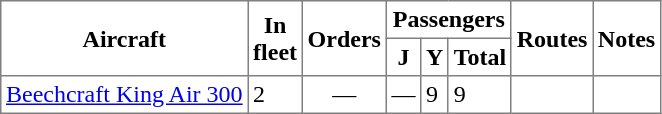<table class="toccolours" border="1" cellpadding="3" style="border-collapse:collapse">
<tr>
<th rowspan="2">Aircraft</th>
<th rowspan="2" style="width:25px;">In fleet</th>
<th rowspan="2" style="width:25px;">Orders</th>
<th colspan="3">Passengers</th>
<th rowspan="2">Routes</th>
<th rowspan="2">Notes</th>
</tr>
<tr>
<th><abbr>J</abbr></th>
<th><abbr>Y</abbr></th>
<th>Total</th>
</tr>
<tr>
<td><a href='#'>Beechcraft King Air 300</a></td>
<td>2</td>
<td align=center>—</td>
<td>—</td>
<td>9</td>
<td>9</td>
<td></td>
<td></td>
</tr>
</table>
